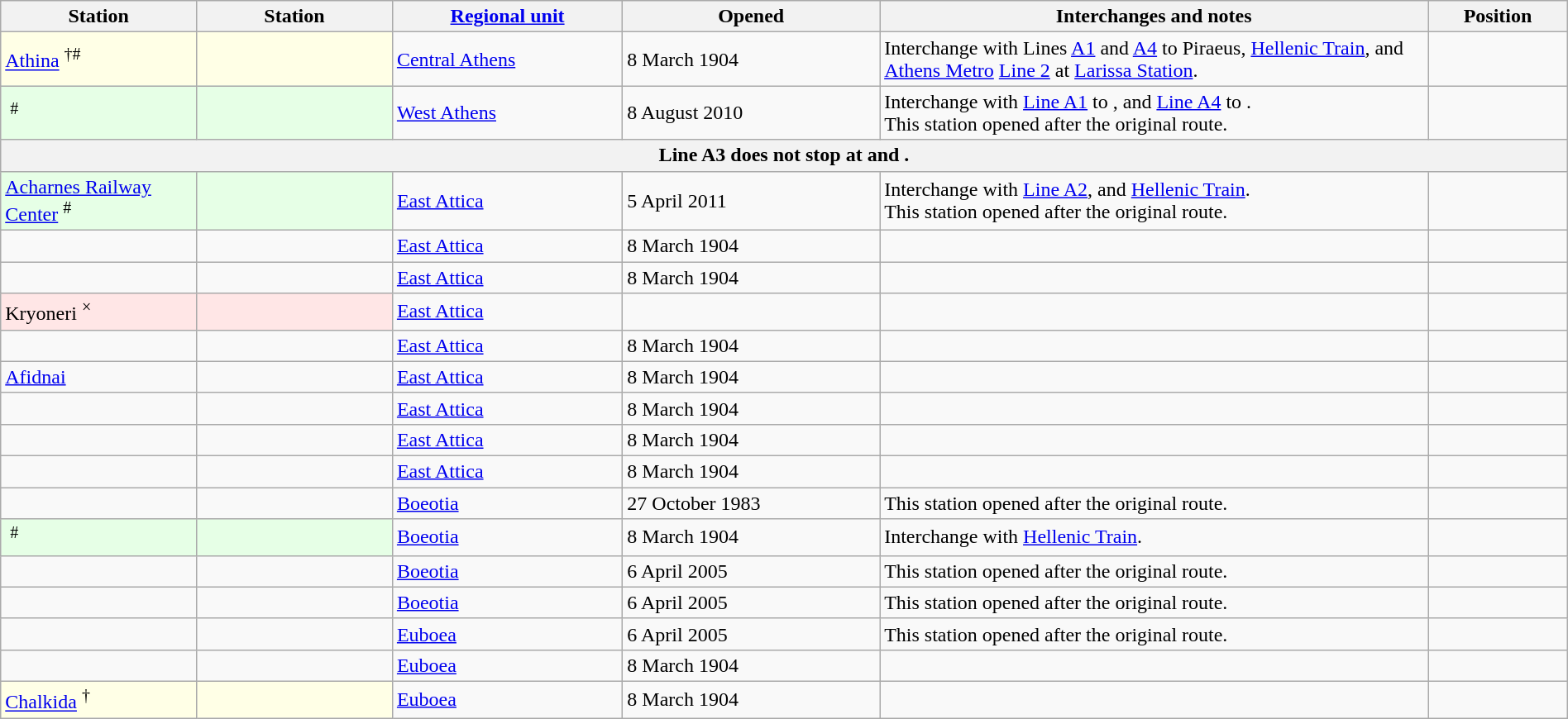<table class="wikitable sortable" style="width:100%">
<tr>
<th style="min-width:105px;width:12.5%">Station<br></th>
<th style="min-width:105px;width:12.5%">Station<br></th>
<th><a href='#'>Regional unit</a></th>
<th data-sort-type="date">Opened</th>
<th style="width:35%" class="unsortable">Interchanges and notes</th>
<th style="width:105px" class="unsortable">Position</th>
</tr>
<tr>
<td style="background-color:#FFFFE6"><a href='#'>Athina</a> <sup>†#</sup></td>
<td style="background-color:#FFFFE6"></td>
<td><a href='#'>Central Athens</a></td>
<td>8 March 1904</td>
<td>Interchange with Lines <a href='#'>A1</a> and <a href='#'>A4</a> to Piraeus, <a href='#'>Hellenic Train</a>, and <a href='#'>Athens Metro</a> <a href='#'>Line 2</a> at <a href='#'>Larissa Station</a>.</td>
<td></td>
</tr>
<tr>
<td style="background-color:#E6FFE6"> <sup>#</sup></td>
<td style="background-color:#E6FFE6"></td>
<td><a href='#'>West Athens</a></td>
<td>8 August 2010</td>
<td>Interchange with <a href='#'>Line A1</a> to , and <a href='#'>Line A4</a> to .<br>This station opened after the original route.</td>
<td></td>
</tr>
<tr>
<th scope=colgroup colspan=6>Line A3 does not stop at  and .</th>
</tr>
<tr>
<td style="background-color:#E6FFE6"><a href='#'>Acharnes Railway Center</a> <sup>#</sup></td>
<td style="background-color:#E6FFE6"></td>
<td><a href='#'>East Attica</a></td>
<td>5 April 2011</td>
<td>Interchange with <a href='#'>Line A2</a>, and <a href='#'>Hellenic Train</a>.<br>This station opened after the original route.</td>
<td></td>
</tr>
<tr>
<td></td>
<td></td>
<td><a href='#'>East Attica</a></td>
<td>8 March 1904</td>
<td></td>
<td></td>
</tr>
<tr>
<td></td>
<td></td>
<td><a href='#'>East Attica</a></td>
<td>8 March 1904</td>
<td></td>
<td></td>
</tr>
<tr>
<td style="background-color:#FFE6E6">Kryoneri <sup>×</sup></td>
<td style="background-color:#FFE6E6"></td>
<td><a href='#'>East Attica</a></td>
<td></td>
<td></td>
<td></td>
</tr>
<tr>
<td></td>
<td></td>
<td><a href='#'>East Attica</a></td>
<td>8 March 1904</td>
<td></td>
<td></td>
</tr>
<tr>
<td><a href='#'>Afidnai</a></td>
<td></td>
<td><a href='#'>East Attica</a></td>
<td>8 March 1904</td>
<td></td>
<td></td>
</tr>
<tr>
<td></td>
<td></td>
<td><a href='#'>East Attica</a></td>
<td>8 March 1904</td>
<td></td>
<td></td>
</tr>
<tr>
<td></td>
<td></td>
<td><a href='#'>East Attica</a></td>
<td>8 March 1904</td>
<td></td>
<td></td>
</tr>
<tr>
<td></td>
<td></td>
<td><a href='#'>East Attica</a></td>
<td>8 March 1904</td>
<td></td>
<td></td>
</tr>
<tr>
<td></td>
<td></td>
<td><a href='#'>Boeotia</a></td>
<td>27 October 1983</td>
<td>This station opened after the original route.</td>
<td></td>
</tr>
<tr>
<td style="background-color:#E6FFE6"> <sup>#</sup></td>
<td style="background-color:#E6FFE6"></td>
<td><a href='#'>Boeotia</a></td>
<td>8 March 1904</td>
<td>Interchange with <a href='#'>Hellenic Train</a>.</td>
<td></td>
</tr>
<tr>
<td></td>
<td></td>
<td><a href='#'>Boeotia</a></td>
<td>6 April 2005</td>
<td>This station opened after the original route.</td>
<td></td>
</tr>
<tr>
<td></td>
<td></td>
<td><a href='#'>Boeotia</a></td>
<td>6 April 2005</td>
<td>This station opened after the original route.</td>
<td></td>
</tr>
<tr>
<td></td>
<td></td>
<td><a href='#'>Euboea</a></td>
<td>6 April 2005</td>
<td>This station opened after the original route.</td>
<td></td>
</tr>
<tr>
<td></td>
<td></td>
<td><a href='#'>Euboea</a></td>
<td>8 March 1904</td>
<td></td>
<td></td>
</tr>
<tr>
<td style="background-color:#FFFFE6"><a href='#'>Chalkida</a> <sup>†</sup></td>
<td style="background-color:#FFFFE6"></td>
<td><a href='#'>Euboea</a></td>
<td>8 March 1904</td>
<td></td>
<td></td>
</tr>
</table>
